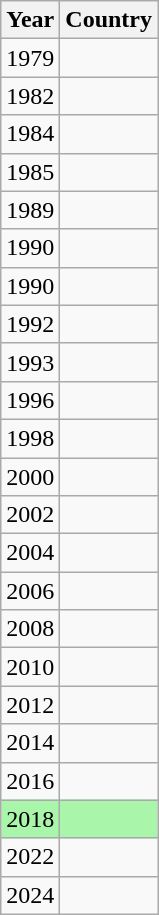<table class="wikitable sortable">
<tr>
<th>Year</th>
<th>Country</th>
</tr>
<tr>
<td>1979</td>
<td></td>
</tr>
<tr>
<td>1982</td>
<td></td>
</tr>
<tr>
<td>1984</td>
<td></td>
</tr>
<tr>
<td>1985</td>
<td></td>
</tr>
<tr>
<td>1989</td>
<td></td>
</tr>
<tr>
<td>1990</td>
<td></td>
</tr>
<tr>
<td>1990</td>
<td></td>
</tr>
<tr>
<td>1992</td>
<td></td>
</tr>
<tr>
<td>1993</td>
<td></td>
</tr>
<tr>
<td>1996</td>
<td></td>
</tr>
<tr>
<td>1998</td>
<td></td>
</tr>
<tr>
<td>2000</td>
<td></td>
</tr>
<tr>
<td>2002</td>
<td></td>
</tr>
<tr>
<td>2004</td>
<td></td>
</tr>
<tr>
<td>2006</td>
<td></td>
</tr>
<tr>
<td>2008</td>
<td></td>
</tr>
<tr>
<td>2010</td>
<td></td>
</tr>
<tr>
<td>2012</td>
<td></td>
</tr>
<tr>
<td>2014</td>
<td></td>
</tr>
<tr>
<td>2016</td>
<td></td>
</tr>
<tr bgcolor=#A9F5A9>
<td>2018</td>
<td></td>
</tr>
<tr>
<td>2022</td>
<td></td>
</tr>
<tr>
<td>2024</td>
<td></td>
</tr>
</table>
